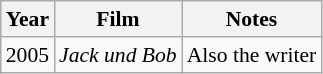<table class="wikitable" style="font-size: 90%;">
<tr>
<th>Year</th>
<th>Film</th>
<th>Notes</th>
</tr>
<tr>
<td>2005</td>
<td><em>Jack und Bob</em></td>
<td>Also the writer</td>
</tr>
</table>
